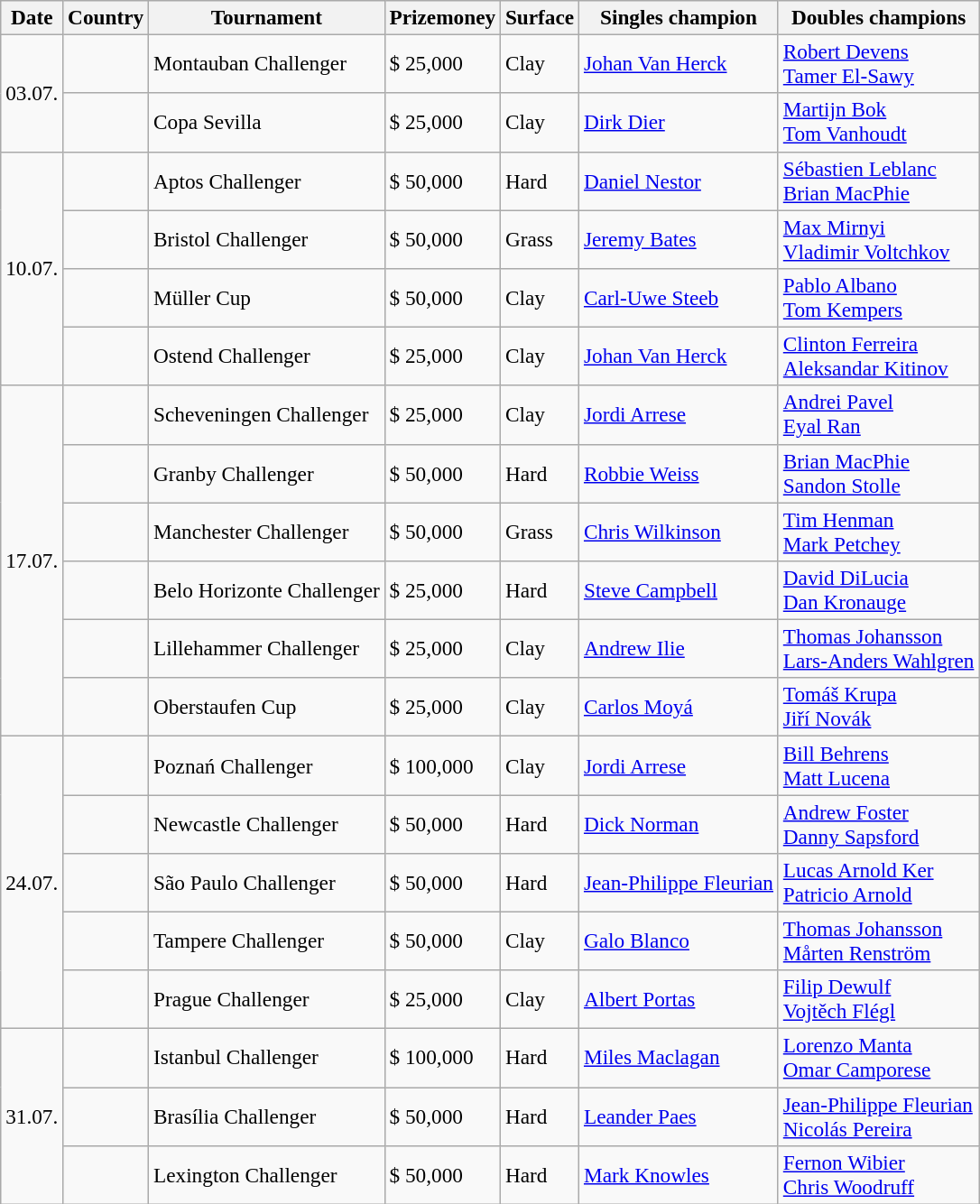<table class="sortable wikitable" style=font-size:97%>
<tr>
<th>Date</th>
<th>Country</th>
<th>Tournament</th>
<th>Prizemoney</th>
<th>Surface</th>
<th>Singles champion</th>
<th>Doubles champions</th>
</tr>
<tr>
<td rowspan="2">03.07.</td>
<td></td>
<td>Montauban Challenger</td>
<td>$ 25,000</td>
<td>Clay</td>
<td> <a href='#'>Johan Van Herck</a></td>
<td> <a href='#'>Robert Devens</a><br> <a href='#'>Tamer El-Sawy</a></td>
</tr>
<tr>
<td></td>
<td>Copa Sevilla</td>
<td>$ 25,000</td>
<td>Clay</td>
<td> <a href='#'>Dirk Dier</a></td>
<td> <a href='#'>Martijn Bok</a><br> <a href='#'>Tom Vanhoudt</a></td>
</tr>
<tr>
<td rowspan="4">10.07.</td>
<td></td>
<td>Aptos Challenger</td>
<td>$ 50,000</td>
<td>Hard</td>
<td> <a href='#'>Daniel Nestor</a></td>
<td> <a href='#'>Sébastien Leblanc</a> <br>  <a href='#'>Brian MacPhie</a></td>
</tr>
<tr>
<td></td>
<td>Bristol Challenger</td>
<td>$ 50,000</td>
<td>Grass</td>
<td> <a href='#'>Jeremy Bates</a></td>
<td> <a href='#'>Max Mirnyi</a><br> <a href='#'>Vladimir Voltchkov</a></td>
</tr>
<tr>
<td></td>
<td>Müller Cup</td>
<td>$ 50,000</td>
<td>Clay</td>
<td> <a href='#'>Carl-Uwe Steeb</a></td>
<td> <a href='#'>Pablo Albano</a><br> <a href='#'>Tom Kempers</a></td>
</tr>
<tr>
<td></td>
<td>Ostend Challenger</td>
<td>$ 25,000</td>
<td>Clay</td>
<td> <a href='#'>Johan Van Herck</a></td>
<td> <a href='#'>Clinton Ferreira</a><br> <a href='#'>Aleksandar Kitinov</a></td>
</tr>
<tr>
<td rowspan="6">17.07.</td>
<td></td>
<td>Scheveningen Challenger</td>
<td>$ 25,000</td>
<td>Clay</td>
<td> <a href='#'>Jordi Arrese</a></td>
<td> <a href='#'>Andrei Pavel</a> <br>  <a href='#'>Eyal Ran</a></td>
</tr>
<tr>
<td></td>
<td>Granby Challenger</td>
<td>$ 50,000</td>
<td>Hard</td>
<td> <a href='#'>Robbie Weiss</a></td>
<td> <a href='#'>Brian MacPhie</a> <br>  <a href='#'>Sandon Stolle</a></td>
</tr>
<tr>
<td></td>
<td>Manchester Challenger</td>
<td>$ 50,000</td>
<td>Grass</td>
<td> <a href='#'>Chris Wilkinson</a></td>
<td> <a href='#'>Tim Henman</a> <br>  <a href='#'>Mark Petchey</a></td>
</tr>
<tr>
<td></td>
<td>Belo Horizonte Challenger</td>
<td>$ 25,000</td>
<td>Hard</td>
<td> <a href='#'>Steve Campbell</a></td>
<td> <a href='#'>David DiLucia</a><br> <a href='#'>Dan Kronauge</a></td>
</tr>
<tr>
<td></td>
<td>Lillehammer Challenger</td>
<td>$ 25,000</td>
<td>Clay</td>
<td> <a href='#'>Andrew Ilie</a></td>
<td> <a href='#'>Thomas Johansson</a><br> <a href='#'>Lars-Anders Wahlgren</a></td>
</tr>
<tr>
<td></td>
<td>Oberstaufen Cup</td>
<td>$ 25,000</td>
<td>Clay</td>
<td> <a href='#'>Carlos Moyá</a></td>
<td> <a href='#'>Tomáš Krupa</a><br> <a href='#'>Jiří Novák</a></td>
</tr>
<tr>
<td rowspan="5">24.07.</td>
<td></td>
<td>Poznań Challenger</td>
<td>$ 100,000</td>
<td>Clay</td>
<td> <a href='#'>Jordi Arrese</a></td>
<td> <a href='#'>Bill Behrens</a><br> <a href='#'>Matt Lucena</a></td>
</tr>
<tr>
<td></td>
<td>Newcastle Challenger</td>
<td>$ 50,000</td>
<td>Hard</td>
<td> <a href='#'>Dick Norman</a></td>
<td> <a href='#'>Andrew Foster</a><br> <a href='#'>Danny Sapsford</a></td>
</tr>
<tr>
<td></td>
<td>São Paulo Challenger</td>
<td>$ 50,000</td>
<td>Hard</td>
<td> <a href='#'>Jean-Philippe Fleurian</a></td>
<td> <a href='#'>Lucas Arnold Ker</a><br> <a href='#'>Patricio Arnold</a></td>
</tr>
<tr>
<td></td>
<td>Tampere Challenger</td>
<td>$ 50,000</td>
<td>Clay</td>
<td> <a href='#'>Galo Blanco</a></td>
<td> <a href='#'>Thomas Johansson</a> <br>  <a href='#'>Mårten Renström</a></td>
</tr>
<tr>
<td></td>
<td>Prague Challenger</td>
<td>$ 25,000</td>
<td>Clay</td>
<td> <a href='#'>Albert Portas</a></td>
<td> <a href='#'>Filip Dewulf</a><br> <a href='#'>Vojtěch Flégl</a></td>
</tr>
<tr>
<td rowspan="3">31.07.</td>
<td></td>
<td>Istanbul Challenger</td>
<td>$ 100,000</td>
<td>Hard</td>
<td> <a href='#'>Miles Maclagan</a></td>
<td> <a href='#'>Lorenzo Manta</a><br> <a href='#'>Omar Camporese</a></td>
</tr>
<tr>
<td></td>
<td>Brasília Challenger</td>
<td>$ 50,000</td>
<td>Hard</td>
<td> <a href='#'>Leander Paes</a></td>
<td> <a href='#'>Jean-Philippe Fleurian</a><br> <a href='#'>Nicolás Pereira</a></td>
</tr>
<tr>
<td></td>
<td>Lexington Challenger</td>
<td>$ 50,000</td>
<td>Hard</td>
<td> <a href='#'>Mark Knowles</a></td>
<td> <a href='#'>Fernon Wibier</a> <br>  <a href='#'>Chris Woodruff</a></td>
</tr>
</table>
